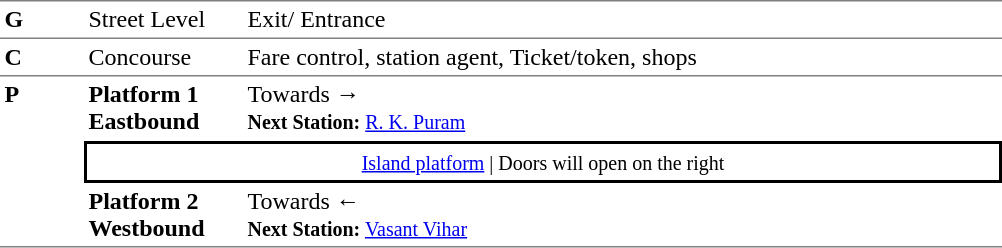<table table border=0 cellspacing=0 cellpadding=3>
<tr>
<td style="border-top:solid 1px grey;border-bottom:solid 1px grey;" width=50 valign=top><strong>G</strong></td>
<td style="border-top:solid 1px grey;border-bottom:solid 1px grey;" width=100 valign=top>Street Level</td>
<td style="border-top:solid 1px grey;border-bottom:solid 1px grey;" width=500 valign=top>Exit/ Entrance</td>
</tr>
<tr>
<td style="border-bottom:solid 1px grey;"><strong>C</strong></td>
<td style="border-bottom:solid 1px grey;">Concourse</td>
<td style="border-bottom:solid 1px grey;">Fare control, station agent, Ticket/token, shops</td>
</tr>
<tr>
<td style="border-bottom:solid 1px grey;" width=50 rowspan=3 valign=top><strong>P</strong></td>
<td style="border-bottom:solid 1px white;" width=100><span><strong>Platform 1</strong><br><strong>Eastbound</strong></span></td>
<td style="border-bottom:solid 1px white;" width=500>Towards → <br><small><strong>Next Station:</strong> <a href='#'>R. K. Puram</a></small></td>
</tr>
<tr>
<td style="border-top:solid 2px black;border-right:solid 2px black;border-left:solid 2px black;border-bottom:solid 2px black;text-align:center;" colspan=2><small><a href='#'>Island platform</a> | Doors will open on the right </small></td>
</tr>
<tr>
<td style="border-bottom:solid 1px grey;" width=100><span><strong>Platform 2</strong><br><strong>Westbound</strong></span></td>
<td style="border-bottom:solid 1px grey;" width="500">Towards ← <br><small><strong>Next Station:</strong> <a href='#'>Vasant Vihar</a></small></td>
</tr>
</table>
